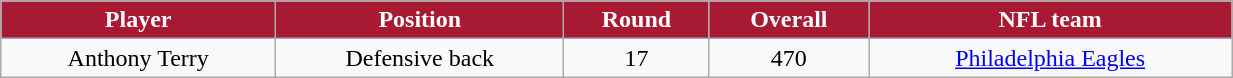<table class="wikitable" width="65%">
<tr align="center"  style="background:#A81933;color:#FFFFFF;">
<td><strong>Player</strong></td>
<td><strong>Position</strong></td>
<td><strong>Round</strong></td>
<td><strong>Overall</strong></td>
<td><strong>NFL team</strong></td>
</tr>
<tr align="center" bgcolor="">
<td>Anthony Terry</td>
<td>Defensive back</td>
<td>17</td>
<td>470</td>
<td><a href='#'>Philadelphia Eagles</a></td>
</tr>
</table>
